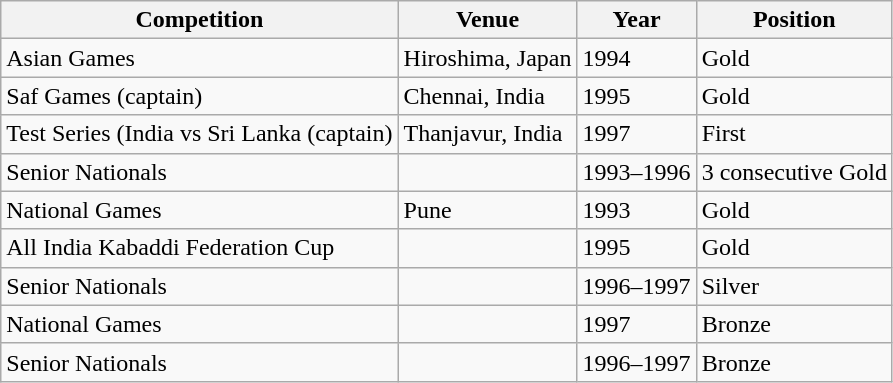<table class="wikitable">
<tr>
<th>Competition</th>
<th>Venue</th>
<th>Year</th>
<th>Position</th>
</tr>
<tr>
<td>Asian Games</td>
<td>Hiroshima, Japan</td>
<td>1994</td>
<td>Gold</td>
</tr>
<tr>
<td>Saf Games (captain)</td>
<td>Chennai, India</td>
<td>1995</td>
<td>Gold</td>
</tr>
<tr>
<td>Test Series (India vs Sri Lanka (captain)</td>
<td>Thanjavur, India</td>
<td>1997</td>
<td>First</td>
</tr>
<tr>
<td>Senior Nationals</td>
<td></td>
<td>1993–1996</td>
<td>3 consecutive Gold</td>
</tr>
<tr>
<td>National Games</td>
<td>Pune</td>
<td>1993</td>
<td>Gold</td>
</tr>
<tr>
<td>All India Kabaddi Federation Cup</td>
<td></td>
<td>1995</td>
<td>Gold</td>
</tr>
<tr>
<td>Senior Nationals</td>
<td></td>
<td>1996–1997</td>
<td>Silver</td>
</tr>
<tr>
<td>National Games</td>
<td></td>
<td>1997</td>
<td>Bronze</td>
</tr>
<tr>
<td>Senior Nationals</td>
<td></td>
<td>1996–1997</td>
<td>Bronze</td>
</tr>
</table>
